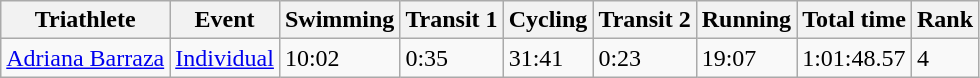<table class="wikitable" border="1">
<tr>
<th>Triathlete</th>
<th>Event</th>
<th>Swimming</th>
<th>Transit 1</th>
<th>Cycling</th>
<th>Transit 2</th>
<th>Running</th>
<th>Total time</th>
<th>Rank</th>
</tr>
<tr>
<td><a href='#'>Adriana Barraza</a></td>
<td><a href='#'>Individual</a></td>
<td>10:02</td>
<td>0:35</td>
<td>31:41</td>
<td>0:23</td>
<td>19:07</td>
<td>1:01:48.57</td>
<td>4</td>
</tr>
</table>
